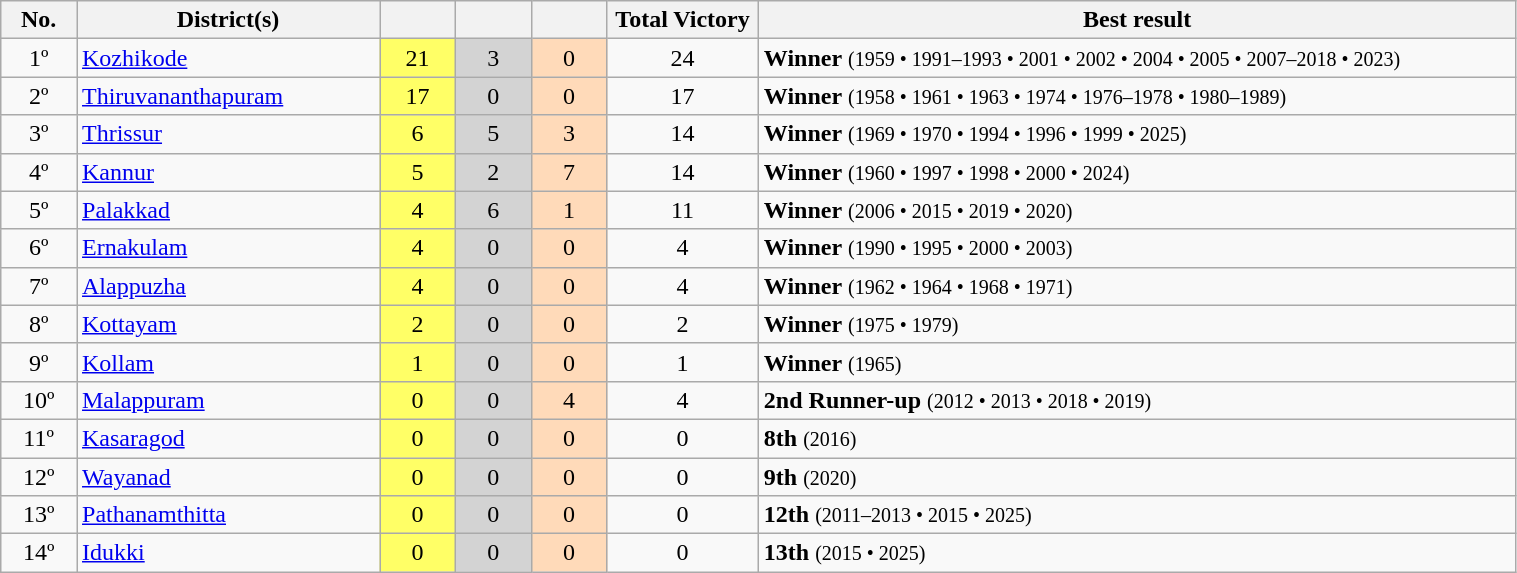<table class="wikitable sortable" style="width:80%; font-size:100%;">
<tr>
<th width=5%>No.</th>
<th width=20%>District(s)</th>
<th width=5%></th>
<th width=5%></th>
<th width=5%></th>
<th width=10%>Total Victory</th>
<th width=100%>Best result</th>
</tr>
<tr>
<td align=center>1º</td>
<td><a href='#'>Kozhikode</a></td>
<td align=center bgcolor="FFFF66">21</td>
<td align=center bgcolor="D3D3D3">3</td>
<td align=center bgcolor="FFDAB9">0</td>
<td align=center>24</td>
<td><strong>Winner</strong>  <small>(1959 • 1991–1993 • 2001 • 2002 • 2004 • 2005 • 2007–2018 • 2023)</small></td>
</tr>
<tr>
<td align=center>2º</td>
<td><a href='#'>Thiruvananthapuram</a></td>
<td align=center bgcolor="FFFF66">17</td>
<td align=center bgcolor="D3D3D3">0</td>
<td align=center bgcolor="FFDAB9">0</td>
<td align=center>17</td>
<td><strong>Winner</strong>  <small>(1958 • 1961 • 1963 • 1974 • 1976–1978 • 1980–1989)</small></td>
</tr>
<tr>
<td align=center>3º</td>
<td><a href='#'>Thrissur</a></td>
<td align=center bgcolor="FFFF66">6</td>
<td align=center bgcolor="D3D3D3">5</td>
<td align=center bgcolor="FFDAB9">3</td>
<td align=center>14</td>
<td><strong>Winner</strong>  <small>(1969 • 1970 • 1994 • 1996 • 1999 • 2025)</small></td>
</tr>
<tr>
<td align=center>4º</td>
<td><a href='#'>Kannur</a></td>
<td align=center bgcolor="FFFF66">5</td>
<td align=center bgcolor="D3D3D3">2</td>
<td align=center bgcolor="FFDAB9">7</td>
<td align=center>14</td>
<td><strong>Winner</strong>  <small>(1960 • 1997 • 1998 • 2000 • 2024)</small></td>
</tr>
<tr>
<td align=center>5º</td>
<td><a href='#'>Palakkad</a></td>
<td align=center bgcolor="FFFF66">4</td>
<td align=center bgcolor="D3D3D3">6</td>
<td align=center bgcolor="FFDAB9">1</td>
<td align=center>11</td>
<td><strong>Winner</strong>  <small>(2006 • 2015 • 2019 • 2020)</small></td>
</tr>
<tr>
<td align=center>6º</td>
<td><a href='#'>Ernakulam</a></td>
<td align=center bgcolor="FFFF66">4</td>
<td align=center bgcolor="D3D3D3">0</td>
<td align=center bgcolor="FFDAB9">0</td>
<td align=center>4</td>
<td><strong>Winner</strong>  <small>(1990 • 1995 • 2000 • 2003)</small></td>
</tr>
<tr>
<td align=center>7º</td>
<td><a href='#'>Alappuzha</a></td>
<td align=center bgcolor="FFFF66">4</td>
<td align=center bgcolor="D3D3D3">0</td>
<td align=center bgcolor="FFDAB9">0</td>
<td align=center>4</td>
<td><strong>Winner</strong>  <small>(1962 • 1964 • 1968 • 1971)</small></td>
</tr>
<tr>
<td align=center>8º</td>
<td><a href='#'>Kottayam</a></td>
<td align=center bgcolor="FFFF66">2</td>
<td align=center bgcolor="D3D3D3">0</td>
<td align=center bgcolor="FFDAB9">0</td>
<td align=center>2</td>
<td><strong>Winner</strong>  <small>(1975 • 1979)</small></td>
</tr>
<tr>
<td align=center>9º</td>
<td><a href='#'>Kollam</a></td>
<td align=center bgcolor="FFFF66">1</td>
<td align=center bgcolor="D3D3D3">0</td>
<td align=center bgcolor="FFDAB9">0</td>
<td align=center>1</td>
<td><strong>Winner</strong>  <small>(1965)</small></td>
</tr>
<tr>
<td align=center>10º</td>
<td><a href='#'>Malappuram</a></td>
<td align=center bgcolor="FFFF66">0</td>
<td align=center bgcolor="D3D3D3">0</td>
<td align=center bgcolor="FFDAB9">4</td>
<td align=center>4</td>
<td><strong>2nd Runner-up</strong> <small>(2012 • 2013 • 2018 • 2019)</small></td>
</tr>
<tr>
<td align=center>11º</td>
<td><a href='#'>Kasaragod</a></td>
<td align=center bgcolor="FFFF66">0</td>
<td align=center bgcolor="D3D3D3">0</td>
<td align=center bgcolor="FFDAB9">0</td>
<td align=center>0</td>
<td><strong>8th</strong> <small>(2016)</small></td>
</tr>
<tr>
<td align=center>12º</td>
<td><a href='#'>Wayanad</a></td>
<td align=center bgcolor="FFFF66">0</td>
<td align=center bgcolor="D3D3D3">0</td>
<td align=center bgcolor="FFDAB9">0</td>
<td align=center>0</td>
<td><strong>9th</strong> <small>(2020)</small></td>
</tr>
<tr>
<td align=center>13º</td>
<td><a href='#'>Pathanamthitta</a></td>
<td align=center bgcolor="FFFF66">0</td>
<td align=center bgcolor="D3D3D3">0</td>
<td align=center bgcolor="FFDAB9">0</td>
<td align=center>0</td>
<td><strong>12th</strong> <small>(2011–2013 • 2015 • 2025)</small></td>
</tr>
<tr>
<td align=center>14º</td>
<td><a href='#'>Idukki</a></td>
<td align=center bgcolor="FFFF66">0</td>
<td align=center bgcolor="D3D3D3">0</td>
<td align=center bgcolor="FFDAB9">0</td>
<td align=center>0</td>
<td><strong>13th</strong> <small>(2015 • 2025)</small></td>
</tr>
</table>
